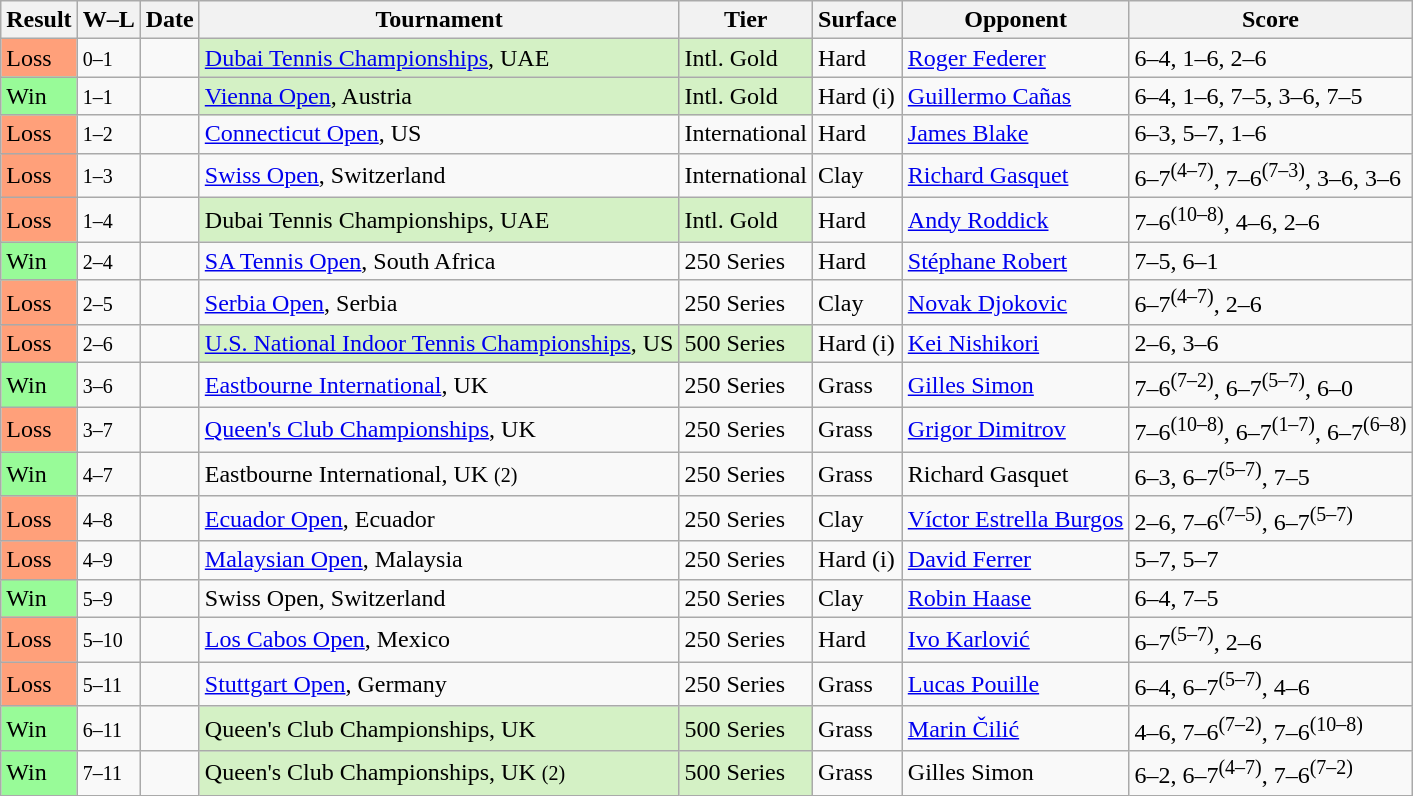<table class="sortable wikitable">
<tr>
<th>Result</th>
<th class="unsortable">W–L</th>
<th>Date</th>
<th>Tournament</th>
<th>Tier</th>
<th>Surface</th>
<th>Opponent</th>
<th class="unsortable">Score</th>
</tr>
<tr>
<td style="background:#ffa07a;">Loss</td>
<td><small>0–1</small></td>
<td><a href='#'></a></td>
<td style="background:#D4F1C5;"><a href='#'>Dubai Tennis Championships</a>, UAE</td>
<td style="background:#D4F1C5;">Intl. Gold</td>
<td>Hard</td>
<td> <a href='#'>Roger Federer</a></td>
<td>6–4, 1–6, 2–6</td>
</tr>
<tr>
<td style="background:#98fb98;">Win</td>
<td><small>1–1</small></td>
<td><a href='#'></a></td>
<td style="background:#D4F1C5;"><a href='#'>Vienna Open</a>, Austria</td>
<td style="background:#D4F1C5;">Intl. Gold</td>
<td>Hard (i)</td>
<td> <a href='#'>Guillermo Cañas</a></td>
<td>6–4, 1–6, 7–5, 3–6, 7–5</td>
</tr>
<tr>
<td style="background:#ffa07a;">Loss</td>
<td><small>1–2</small></td>
<td><a href='#'></a></td>
<td><a href='#'>Connecticut Open</a>, US</td>
<td>International</td>
<td>Hard</td>
<td> <a href='#'>James Blake</a></td>
<td>6–3, 5–7, 1–6</td>
</tr>
<tr>
<td style="background:#ffa07a;">Loss</td>
<td><small>1–3</small></td>
<td><a href='#'></a></td>
<td><a href='#'>Swiss Open</a>, Switzerland</td>
<td>International</td>
<td>Clay</td>
<td> <a href='#'>Richard Gasquet</a></td>
<td>6–7<sup>(4–7)</sup>, 7–6<sup>(7–3)</sup>, 3–6, 3–6</td>
</tr>
<tr>
<td style="background:#ffa07a;">Loss</td>
<td><small>1–4</small></td>
<td><a href='#'></a></td>
<td style="background:#D4F1C5;">Dubai Tennis Championships, UAE</td>
<td style="background:#D4F1C5;">Intl. Gold</td>
<td>Hard</td>
<td> <a href='#'>Andy Roddick</a></td>
<td>7–6<sup>(10–8)</sup>, 4–6, 2–6</td>
</tr>
<tr>
<td style="background:#98fb98;">Win</td>
<td><small>2–4</small></td>
<td><a href='#'></a></td>
<td><a href='#'>SA Tennis Open</a>, South Africa</td>
<td>250 Series</td>
<td>Hard</td>
<td> <a href='#'>Stéphane Robert</a></td>
<td>7–5, 6–1</td>
</tr>
<tr>
<td style="background:#ffa07a;">Loss</td>
<td><small>2–5</small></td>
<td><a href='#'></a></td>
<td><a href='#'>Serbia Open</a>, Serbia</td>
<td>250 Series</td>
<td>Clay</td>
<td> <a href='#'>Novak Djokovic</a></td>
<td>6–7<sup>(4–7)</sup>, 2–6</td>
</tr>
<tr>
<td style="background:#ffa07a;">Loss</td>
<td><small>2–6</small></td>
<td><a href='#'></a></td>
<td style="background:#D4F1C5;"><a href='#'>U.S. National Indoor Tennis Championships</a>, US</td>
<td style="background:#D4F1C5;">500 Series</td>
<td>Hard (i)</td>
<td> <a href='#'>Kei Nishikori</a></td>
<td>2–6, 3–6</td>
</tr>
<tr>
<td style="background:#98fb98;">Win</td>
<td><small>3–6</small></td>
<td><a href='#'></a></td>
<td><a href='#'>Eastbourne International</a>, UK</td>
<td>250 Series</td>
<td>Grass</td>
<td> <a href='#'>Gilles Simon</a></td>
<td>7–6<sup>(7–2)</sup>, 6–7<sup>(5–7)</sup>, 6–0</td>
</tr>
<tr>
<td style="background:#ffa07a;">Loss</td>
<td><small>3–7</small></td>
<td><a href='#'></a></td>
<td><a href='#'>Queen's Club Championships</a>, UK</td>
<td>250 Series</td>
<td>Grass</td>
<td> <a href='#'>Grigor Dimitrov</a></td>
<td>7–6<sup>(10–8)</sup>, 6–7<sup>(1–7)</sup>, 6–7<sup>(6–8)</sup></td>
</tr>
<tr>
<td style="background:#98fb98;">Win</td>
<td><small>4–7</small></td>
<td><a href='#'></a></td>
<td>Eastbourne International, UK <small>(2)</small></td>
<td>250 Series</td>
<td>Grass</td>
<td> Richard Gasquet</td>
<td>6–3, 6–7<sup>(5–7)</sup>, 7–5</td>
</tr>
<tr>
<td style="background:#ffa07a;">Loss</td>
<td><small>4–8</small></td>
<td><a href='#'></a></td>
<td><a href='#'>Ecuador Open</a>, Ecuador</td>
<td>250 Series</td>
<td>Clay</td>
<td> <a href='#'>Víctor Estrella Burgos</a></td>
<td>2–6, 7–6<sup>(7–5)</sup>, 6–7<sup>(5–7)</sup></td>
</tr>
<tr>
<td style="background:#ffa07a;">Loss</td>
<td><small>4–9</small></td>
<td><a href='#'></a></td>
<td><a href='#'>Malaysian Open</a>, Malaysia</td>
<td>250 Series</td>
<td>Hard (i)</td>
<td> <a href='#'>David Ferrer</a></td>
<td>5–7, 5–7</td>
</tr>
<tr>
<td style="background:#98fb98;">Win</td>
<td><small>5–9</small></td>
<td><a href='#'></a></td>
<td>Swiss Open, Switzerland</td>
<td>250 Series</td>
<td>Clay</td>
<td> <a href='#'>Robin Haase</a></td>
<td>6–4, 7–5</td>
</tr>
<tr>
<td style="background:#ffa07a;">Loss</td>
<td><small>5–10</small></td>
<td><a href='#'></a></td>
<td><a href='#'>Los Cabos Open</a>, Mexico</td>
<td>250 Series</td>
<td>Hard</td>
<td> <a href='#'>Ivo Karlović</a></td>
<td>6–7<sup>(5–7)</sup>, 2–6</td>
</tr>
<tr>
<td style="background:#ffa07a;">Loss</td>
<td><small>5–11</small></td>
<td><a href='#'></a></td>
<td><a href='#'>Stuttgart Open</a>, Germany</td>
<td>250 Series</td>
<td>Grass</td>
<td> <a href='#'>Lucas Pouille</a></td>
<td>6–4, 6–7<sup>(5–7)</sup>, 4–6</td>
</tr>
<tr>
<td style="background:#98fb98;">Win</td>
<td><small>6–11</small></td>
<td><a href='#'></a></td>
<td style="background:#D4F1C5;">Queen's Club Championships, UK</td>
<td style="background:#D4F1C5;">500 Series</td>
<td>Grass</td>
<td> <a href='#'>Marin Čilić</a></td>
<td>4–6, 7–6<sup>(7–2)</sup>, 7–6<sup>(10–8)</sup></td>
</tr>
<tr>
<td style="background:#98fb98;">Win</td>
<td><small>7–11</small></td>
<td><a href='#'></a></td>
<td style="background:#D4F1C5;">Queen's Club Championships, UK <small>(2)</small></td>
<td style="background:#D4F1C5;">500 Series</td>
<td>Grass</td>
<td> Gilles Simon</td>
<td>6–2, 6–7<sup>(4–7)</sup>, 7–6<sup>(7–2)</sup></td>
</tr>
</table>
